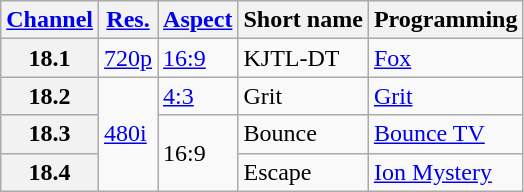<table class="wikitable">
<tr>
<th><a href='#'>Channel</a></th>
<th><a href='#'>Res.</a></th>
<th><a href='#'>Aspect</a></th>
<th>Short name</th>
<th>Programming</th>
</tr>
<tr>
<th scope = "row">18.1</th>
<td><a href='#'>720p</a></td>
<td><a href='#'>16:9</a></td>
<td>KJTL-DT</td>
<td><a href='#'>Fox</a></td>
</tr>
<tr>
<th scope = "row">18.2</th>
<td rowspan="3"><a href='#'>480i</a></td>
<td><a href='#'>4:3</a></td>
<td>Grit</td>
<td><a href='#'>Grit</a></td>
</tr>
<tr>
<th scope = "row">18.3</th>
<td rowspan="2">16:9</td>
<td>Bounce</td>
<td><a href='#'>Bounce TV</a></td>
</tr>
<tr>
<th scope = "row">18.4</th>
<td>Escape</td>
<td><a href='#'>Ion Mystery</a></td>
</tr>
</table>
